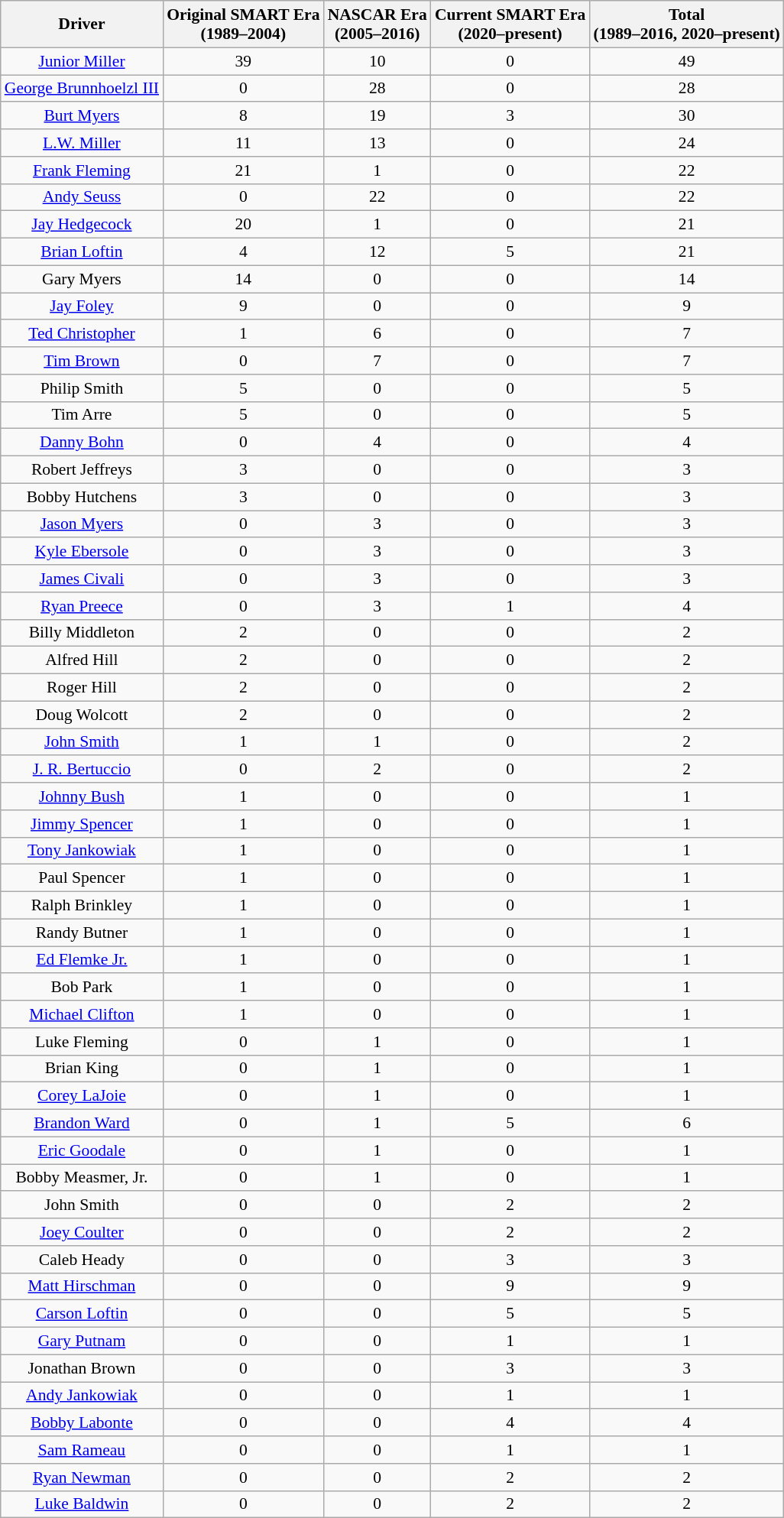<table class="wikitable sortable" style="margin-top:0em; text-align:center; font-size:90%;">
<tr>
<th>Driver</th>
<th>Original SMART Era<br>(1989–2004)</th>
<th>NASCAR Era<br>(2005–2016)</th>
<th>Current SMART Era<br>(2020–present)</th>
<th>Total<br>(1989–2016, 2020–present)</th>
</tr>
<tr>
<td><a href='#'>Junior Miller</a></td>
<td>39</td>
<td>10</td>
<td>0</td>
<td>49</td>
</tr>
<tr>
<td><a href='#'>George Brunnhoelzl III</a></td>
<td>0</td>
<td>28</td>
<td>0</td>
<td>28</td>
</tr>
<tr>
<td><a href='#'>Burt Myers</a></td>
<td>8</td>
<td>19</td>
<td>3</td>
<td>30</td>
</tr>
<tr>
<td><a href='#'>L.W. Miller</a></td>
<td>11</td>
<td>13</td>
<td>0</td>
<td>24</td>
</tr>
<tr>
<td><a href='#'>Frank Fleming</a></td>
<td>21</td>
<td>1</td>
<td>0</td>
<td>22</td>
</tr>
<tr>
<td><a href='#'>Andy Seuss</a></td>
<td>0</td>
<td>22</td>
<td>0</td>
<td>22</td>
</tr>
<tr>
<td><a href='#'>Jay Hedgecock</a></td>
<td>20</td>
<td>1</td>
<td>0</td>
<td>21</td>
</tr>
<tr>
<td><a href='#'>Brian Loftin</a></td>
<td>4</td>
<td>12</td>
<td>5</td>
<td>21</td>
</tr>
<tr>
<td>Gary Myers</td>
<td>14</td>
<td>0</td>
<td>0</td>
<td>14</td>
</tr>
<tr>
<td><a href='#'>Jay Foley</a></td>
<td>9</td>
<td>0</td>
<td>0</td>
<td>9</td>
</tr>
<tr>
<td><a href='#'>Ted Christopher</a></td>
<td>1</td>
<td>6</td>
<td>0</td>
<td>7</td>
</tr>
<tr>
<td><a href='#'>Tim Brown</a></td>
<td>0</td>
<td>7</td>
<td>0</td>
<td>7</td>
</tr>
<tr>
<td>Philip Smith</td>
<td>5</td>
<td>0</td>
<td>0</td>
<td>5</td>
</tr>
<tr>
<td>Tim Arre</td>
<td>5</td>
<td>0</td>
<td>0</td>
<td>5</td>
</tr>
<tr>
<td><a href='#'>Danny Bohn</a></td>
<td>0</td>
<td>4</td>
<td>0</td>
<td>4</td>
</tr>
<tr>
<td>Robert Jeffreys</td>
<td>3</td>
<td>0</td>
<td>0</td>
<td>3</td>
</tr>
<tr>
<td>Bobby Hutchens</td>
<td>3</td>
<td>0</td>
<td>0</td>
<td>3</td>
</tr>
<tr>
<td><a href='#'>Jason Myers</a></td>
<td>0</td>
<td>3</td>
<td>0</td>
<td>3</td>
</tr>
<tr>
<td><a href='#'>Kyle Ebersole</a></td>
<td>0</td>
<td>3</td>
<td>0</td>
<td>3</td>
</tr>
<tr>
<td><a href='#'>James Civali</a></td>
<td>0</td>
<td>3</td>
<td>0</td>
<td>3</td>
</tr>
<tr>
<td><a href='#'>Ryan Preece</a></td>
<td>0</td>
<td>3</td>
<td>1</td>
<td>4</td>
</tr>
<tr>
<td>Billy Middleton</td>
<td>2</td>
<td>0</td>
<td>0</td>
<td>2</td>
</tr>
<tr>
<td>Alfred Hill</td>
<td>2</td>
<td>0</td>
<td>0</td>
<td>2</td>
</tr>
<tr>
<td>Roger Hill</td>
<td>2</td>
<td>0</td>
<td>0</td>
<td>2</td>
</tr>
<tr>
<td>Doug Wolcott</td>
<td>2</td>
<td>0</td>
<td>0</td>
<td>2</td>
</tr>
<tr>
<td><a href='#'>John Smith</a></td>
<td>1</td>
<td>1</td>
<td>0</td>
<td>2</td>
</tr>
<tr>
<td><a href='#'>J. R. Bertuccio</a></td>
<td>0</td>
<td>2</td>
<td>0</td>
<td>2</td>
</tr>
<tr>
<td><a href='#'>Johnny Bush</a></td>
<td>1</td>
<td>0</td>
<td>0</td>
<td>1</td>
</tr>
<tr>
<td><a href='#'>Jimmy Spencer</a></td>
<td>1</td>
<td>0</td>
<td>0</td>
<td>1</td>
</tr>
<tr>
<td><a href='#'>Tony Jankowiak</a></td>
<td>1</td>
<td>0</td>
<td>0</td>
<td>1</td>
</tr>
<tr>
<td>Paul Spencer</td>
<td>1</td>
<td>0</td>
<td>0</td>
<td>1</td>
</tr>
<tr>
<td>Ralph Brinkley</td>
<td>1</td>
<td>0</td>
<td>0</td>
<td>1</td>
</tr>
<tr>
<td>Randy Butner</td>
<td>1</td>
<td>0</td>
<td>0</td>
<td>1</td>
</tr>
<tr>
<td><a href='#'>Ed Flemke Jr.</a></td>
<td>1</td>
<td>0</td>
<td>0</td>
<td>1</td>
</tr>
<tr>
<td>Bob Park</td>
<td>1</td>
<td>0</td>
<td>0</td>
<td>1</td>
</tr>
<tr>
<td><a href='#'>Michael Clifton</a></td>
<td>1</td>
<td>0</td>
<td>0</td>
<td>1</td>
</tr>
<tr>
<td>Luke Fleming</td>
<td>0</td>
<td>1</td>
<td>0</td>
<td>1</td>
</tr>
<tr>
<td>Brian King</td>
<td>0</td>
<td>1</td>
<td>0</td>
<td>1</td>
</tr>
<tr>
<td><a href='#'>Corey LaJoie</a></td>
<td>0</td>
<td>1</td>
<td>0</td>
<td>1</td>
</tr>
<tr>
<td><a href='#'>Brandon Ward</a></td>
<td>0</td>
<td>1</td>
<td>5</td>
<td>6</td>
</tr>
<tr>
<td><a href='#'>Eric Goodale</a></td>
<td>0</td>
<td>1</td>
<td>0</td>
<td>1</td>
</tr>
<tr>
<td>Bobby Measmer, Jr.</td>
<td>0</td>
<td>1</td>
<td>0</td>
<td>1</td>
</tr>
<tr>
<td>John Smith</td>
<td>0</td>
<td>0</td>
<td>2</td>
<td>2</td>
</tr>
<tr>
<td><a href='#'>Joey Coulter</a></td>
<td>0</td>
<td>0</td>
<td>2</td>
<td>2</td>
</tr>
<tr>
<td>Caleb Heady</td>
<td>0</td>
<td>0</td>
<td>3</td>
<td>3</td>
</tr>
<tr>
<td><a href='#'>Matt Hirschman</a></td>
<td>0</td>
<td>0</td>
<td>9</td>
<td>9</td>
</tr>
<tr>
<td><a href='#'>Carson Loftin</a></td>
<td>0</td>
<td>0</td>
<td>5</td>
<td>5</td>
</tr>
<tr>
<td><a href='#'>Gary Putnam</a></td>
<td>0</td>
<td>0</td>
<td>1</td>
<td>1</td>
</tr>
<tr>
<td>Jonathan Brown</td>
<td>0</td>
<td>0</td>
<td>3</td>
<td>3</td>
</tr>
<tr>
<td><a href='#'>Andy Jankowiak</a></td>
<td>0</td>
<td>0</td>
<td>1</td>
<td>1</td>
</tr>
<tr>
<td><a href='#'>Bobby Labonte</a></td>
<td>0</td>
<td>0</td>
<td>4</td>
<td>4</td>
</tr>
<tr>
<td><a href='#'>Sam Rameau</a></td>
<td>0</td>
<td>0</td>
<td>1</td>
<td>1</td>
</tr>
<tr>
<td><a href='#'>Ryan Newman</a></td>
<td>0</td>
<td>0</td>
<td>2</td>
<td>2</td>
</tr>
<tr>
<td><a href='#'>Luke Baldwin</a></td>
<td>0</td>
<td>0</td>
<td>2</td>
<td>2</td>
</tr>
</table>
